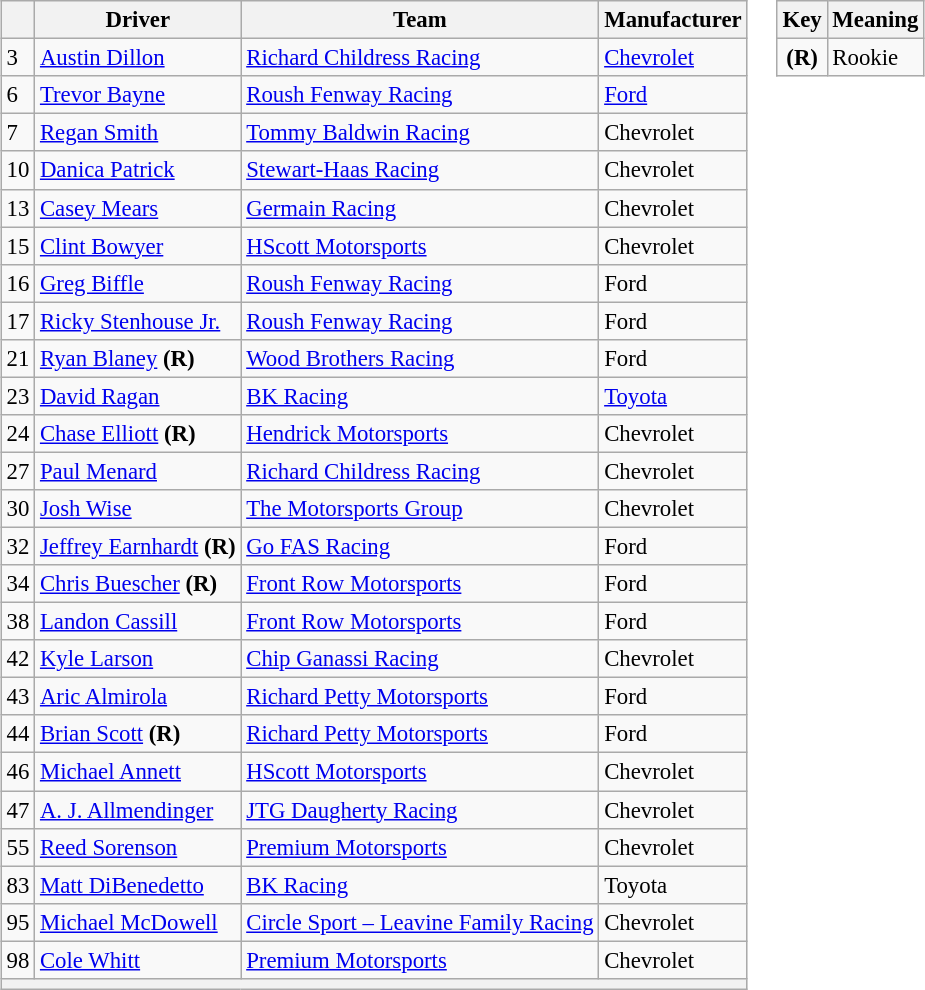<table>
<tr>
<td><br><table class="wikitable" style="font-size:95%">
<tr>
<th></th>
<th>Driver</th>
<th>Team</th>
<th>Manufacturer</th>
</tr>
<tr>
<td>3</td>
<td><a href='#'>Austin Dillon</a></td>
<td><a href='#'>Richard Childress Racing</a></td>
<td><a href='#'>Chevrolet</a></td>
</tr>
<tr>
<td>6</td>
<td><a href='#'>Trevor Bayne</a></td>
<td><a href='#'>Roush Fenway Racing</a></td>
<td><a href='#'>Ford</a></td>
</tr>
<tr>
<td>7</td>
<td><a href='#'>Regan Smith</a></td>
<td><a href='#'>Tommy Baldwin Racing</a></td>
<td>Chevrolet</td>
</tr>
<tr>
<td>10</td>
<td><a href='#'>Danica Patrick</a></td>
<td><a href='#'>Stewart-Haas Racing</a></td>
<td>Chevrolet</td>
</tr>
<tr>
<td>13</td>
<td><a href='#'>Casey Mears</a></td>
<td><a href='#'>Germain Racing</a></td>
<td>Chevrolet</td>
</tr>
<tr>
<td>15</td>
<td><a href='#'>Clint Bowyer</a></td>
<td><a href='#'>HScott Motorsports</a></td>
<td>Chevrolet</td>
</tr>
<tr>
<td>16</td>
<td><a href='#'>Greg Biffle</a></td>
<td><a href='#'>Roush Fenway Racing</a></td>
<td>Ford</td>
</tr>
<tr>
<td>17</td>
<td><a href='#'>Ricky Stenhouse Jr.</a></td>
<td><a href='#'>Roush Fenway Racing</a></td>
<td>Ford</td>
</tr>
<tr>
<td>21</td>
<td><a href='#'>Ryan Blaney</a> <strong>(R)</strong></td>
<td><a href='#'>Wood Brothers Racing</a></td>
<td>Ford</td>
</tr>
<tr>
<td>23</td>
<td><a href='#'>David Ragan</a></td>
<td><a href='#'>BK Racing</a></td>
<td><a href='#'>Toyota</a></td>
</tr>
<tr>
<td>24</td>
<td><a href='#'>Chase Elliott</a> <strong>(R)</strong></td>
<td><a href='#'>Hendrick Motorsports</a></td>
<td>Chevrolet</td>
</tr>
<tr>
<td>27</td>
<td><a href='#'>Paul Menard</a></td>
<td><a href='#'>Richard Childress Racing</a></td>
<td>Chevrolet</td>
</tr>
<tr>
<td>30</td>
<td><a href='#'>Josh Wise</a></td>
<td><a href='#'>The Motorsports Group</a></td>
<td>Chevrolet</td>
</tr>
<tr>
<td>32</td>
<td><a href='#'>Jeffrey Earnhardt</a> <strong>(R)</strong></td>
<td><a href='#'>Go FAS Racing</a></td>
<td>Ford</td>
</tr>
<tr>
<td>34</td>
<td><a href='#'>Chris Buescher</a> <strong>(R)</strong></td>
<td><a href='#'>Front Row Motorsports</a></td>
<td>Ford</td>
</tr>
<tr>
<td>38</td>
<td><a href='#'>Landon Cassill</a></td>
<td><a href='#'>Front Row Motorsports</a></td>
<td>Ford</td>
</tr>
<tr>
<td>42</td>
<td><a href='#'>Kyle Larson</a></td>
<td><a href='#'>Chip Ganassi Racing</a></td>
<td>Chevrolet</td>
</tr>
<tr>
<td>43</td>
<td><a href='#'>Aric Almirola</a></td>
<td><a href='#'>Richard Petty Motorsports</a></td>
<td>Ford</td>
</tr>
<tr>
<td>44</td>
<td><a href='#'>Brian Scott</a> <strong>(R)</strong></td>
<td><a href='#'>Richard Petty Motorsports</a></td>
<td>Ford</td>
</tr>
<tr>
<td>46</td>
<td><a href='#'>Michael Annett</a></td>
<td><a href='#'>HScott Motorsports</a></td>
<td>Chevrolet</td>
</tr>
<tr>
<td>47</td>
<td><a href='#'>A. J. Allmendinger</a></td>
<td><a href='#'>JTG Daugherty Racing</a></td>
<td>Chevrolet</td>
</tr>
<tr>
<td>55</td>
<td><a href='#'>Reed Sorenson</a></td>
<td><a href='#'>Premium Motorsports</a></td>
<td>Chevrolet</td>
</tr>
<tr>
<td>83</td>
<td><a href='#'>Matt DiBenedetto</a></td>
<td><a href='#'>BK Racing</a></td>
<td>Toyota</td>
</tr>
<tr>
<td>95</td>
<td><a href='#'>Michael McDowell</a></td>
<td><a href='#'>Circle Sport – Leavine Family Racing</a></td>
<td>Chevrolet</td>
</tr>
<tr>
<td>98</td>
<td><a href='#'>Cole Whitt</a></td>
<td><a href='#'>Premium Motorsports</a></td>
<td>Chevrolet</td>
</tr>
<tr>
<th colspan="4"></th>
</tr>
</table>
</td>
<td valign="top"><br><table align="right" class="wikitable" style="font-size: 95%;">
<tr>
<th>Key</th>
<th>Meaning</th>
</tr>
<tr>
<td align="center"><strong>(R)</strong></td>
<td>Rookie</td>
</tr>
</table>
</td>
</tr>
</table>
